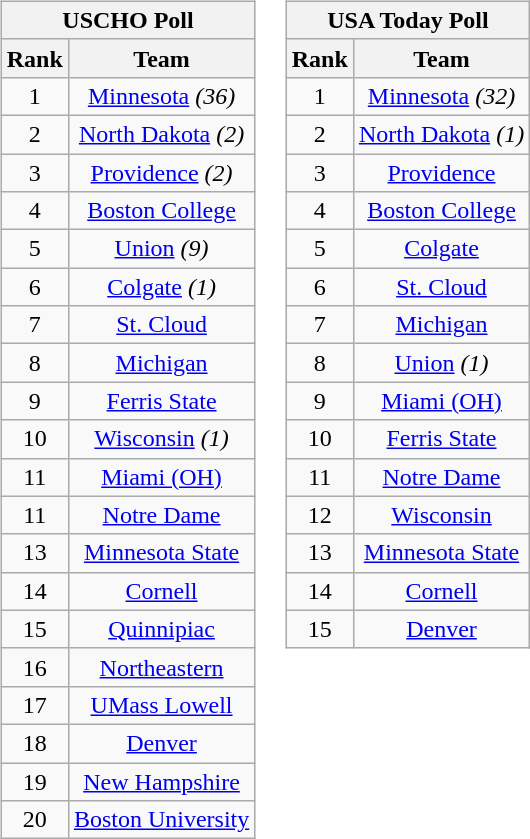<table>
<tr style="vertical-align:top;">
<td><br><table class="wikitable" style="text-align:center;">
<tr>
<th colspan=2><strong>USCHO Poll</strong></th>
</tr>
<tr>
<th>Rank</th>
<th>Team</th>
</tr>
<tr>
<td>1</td>
<td><a href='#'>Minnesota</a> <em>(36)</em></td>
</tr>
<tr>
<td>2</td>
<td><a href='#'>North Dakota</a> <em>(2)</em></td>
</tr>
<tr>
<td>3</td>
<td><a href='#'>Providence</a> <em>(2)</em></td>
</tr>
<tr>
<td>4</td>
<td><a href='#'>Boston College</a></td>
</tr>
<tr>
<td>5</td>
<td><a href='#'>Union</a> <em>(9)</em></td>
</tr>
<tr>
<td>6</td>
<td><a href='#'>Colgate</a> <em>(1)</em></td>
</tr>
<tr>
<td>7</td>
<td><a href='#'>St. Cloud</a></td>
</tr>
<tr>
<td>8</td>
<td><a href='#'>Michigan</a></td>
</tr>
<tr>
<td>9</td>
<td><a href='#'>Ferris State</a></td>
</tr>
<tr>
<td>10</td>
<td><a href='#'>Wisconsin</a> <em>(1)</em></td>
</tr>
<tr>
<td>11</td>
<td><a href='#'>Miami (OH)</a></td>
</tr>
<tr>
<td>11</td>
<td><a href='#'>Notre Dame</a></td>
</tr>
<tr>
<td>13</td>
<td><a href='#'>Minnesota State</a></td>
</tr>
<tr>
<td>14</td>
<td><a href='#'>Cornell</a></td>
</tr>
<tr>
<td>15</td>
<td><a href='#'>Quinnipiac</a></td>
</tr>
<tr>
<td>16</td>
<td><a href='#'>Northeastern</a></td>
</tr>
<tr>
<td>17</td>
<td><a href='#'>UMass Lowell</a></td>
</tr>
<tr>
<td>18</td>
<td><a href='#'>Denver</a></td>
</tr>
<tr>
<td>19</td>
<td><a href='#'>New Hampshire</a></td>
</tr>
<tr>
<td>20</td>
<td><a href='#'>Boston University</a></td>
</tr>
</table>
</td>
<td><br><table class="wikitable" style="text-align:center;">
<tr>
<th colspan=2><strong>USA Today Poll</strong></th>
</tr>
<tr>
<th>Rank</th>
<th>Team</th>
</tr>
<tr>
<td>1</td>
<td><a href='#'>Minnesota</a> <em>(32)</em></td>
</tr>
<tr>
<td>2</td>
<td><a href='#'>North Dakota</a> <em>(1)</em></td>
</tr>
<tr>
<td>3</td>
<td><a href='#'>Providence</a></td>
</tr>
<tr>
<td>4</td>
<td><a href='#'>Boston College</a></td>
</tr>
<tr>
<td>5</td>
<td><a href='#'>Colgate</a></td>
</tr>
<tr>
<td>6</td>
<td><a href='#'>St. Cloud</a></td>
</tr>
<tr>
<td>7</td>
<td><a href='#'>Michigan</a></td>
</tr>
<tr>
<td>8</td>
<td><a href='#'>Union</a> <em>(1)</em></td>
</tr>
<tr>
<td>9</td>
<td><a href='#'>Miami (OH)</a></td>
</tr>
<tr>
<td>10</td>
<td><a href='#'>Ferris State</a></td>
</tr>
<tr>
<td>11</td>
<td><a href='#'>Notre Dame</a></td>
</tr>
<tr>
<td>12</td>
<td><a href='#'>Wisconsin</a></td>
</tr>
<tr>
<td>13</td>
<td><a href='#'>Minnesota State</a></td>
</tr>
<tr>
<td>14</td>
<td><a href='#'>Cornell</a></td>
</tr>
<tr>
<td>15</td>
<td><a href='#'>Denver</a></td>
</tr>
</table>
</td>
</tr>
</table>
